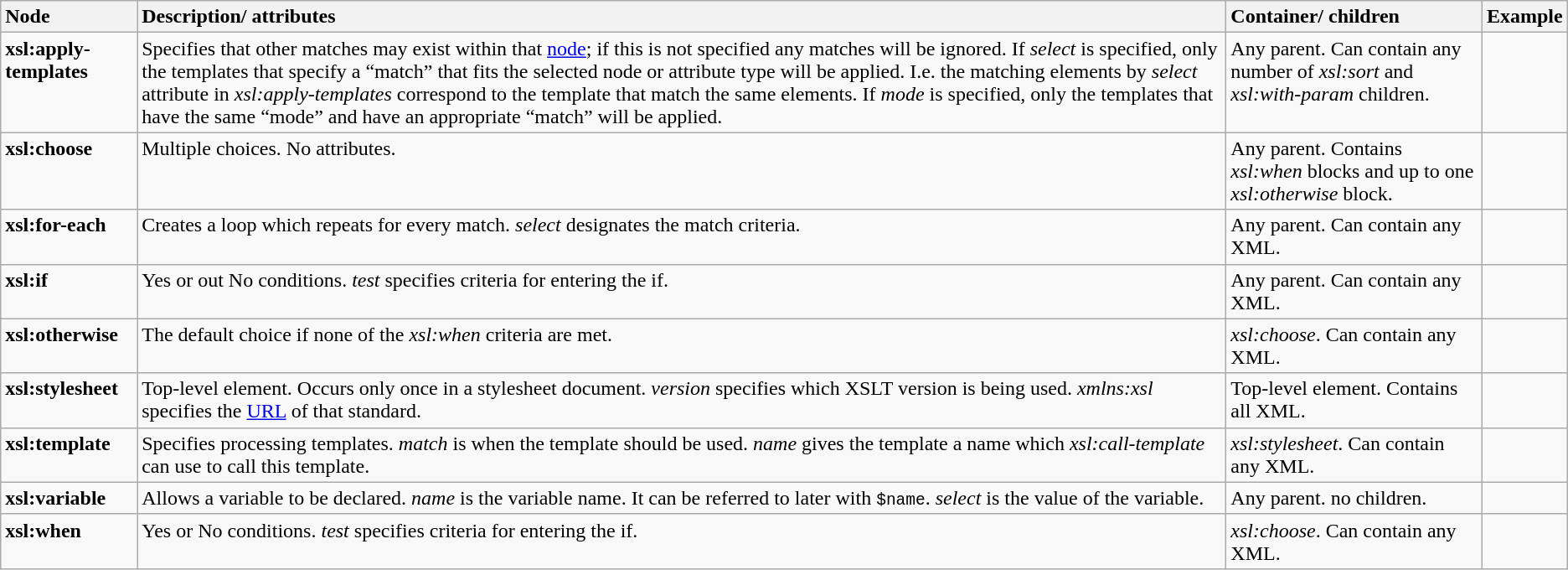<table class="wikitable">
<tr>
<th style="text-align:left;">Node</th>
<th style="text-align:left;">Description/ attributes</th>
<th style="text-align:left;">Container/ children</th>
<th style="text-align:left;">Example</th>
</tr>
<tr style="vertical-align:top;">
<td><strong>xsl:apply-templates</strong></td>
<td>Specifies that other matches may exist within that <a href='#'>node</a>; if this is not specified any matches will be ignored. If <em>select</em> is specified, only the templates that specify a “match” that fits the selected node or attribute type will be applied. I.e. the matching elements by <em>select</em> attribute in <em>xsl:apply-templates</em> correspond to the template that match the same elements. If <em>mode</em> is specified, only the templates that have the same “mode” and have an appropriate “match” will be applied.</td>
<td>Any parent. Can contain any number of <em>xsl:sort</em> and <em>xsl:with-param</em> children.</td>
<td></td>
</tr>
<tr style="vertical-align:top;">
<td><strong>xsl:choose</strong></td>
<td>Multiple choices. No attributes.</td>
<td>Any parent. Contains <em>xsl:when</em> blocks and up to one <em>xsl:otherwise</em> block.</td>
<td></td>
</tr>
<tr style="vertical-align:top;">
<td><strong>xsl:for-each</strong></td>
<td>Creates a loop which repeats for every match. <em>select</em> designates the match criteria.</td>
<td>Any parent. Can contain any XML.</td>
<td></td>
</tr>
<tr style="vertical-align:top;">
<td><strong>xsl:if</strong></td>
<td>Yes or out No conditions. <em>test</em> specifies criteria for entering the if.</td>
<td>Any parent. Can contain any XML.</td>
<td></td>
</tr>
<tr style="vertical-align:top;">
<td><strong>xsl:otherwise</strong></td>
<td>The default choice if none of the <em>xsl:when</em> criteria are met.</td>
<td><em>xsl:choose</em>. Can contain any XML.</td>
<td></td>
</tr>
<tr style="vertical-align:top;">
<td><strong>xsl:stylesheet</strong></td>
<td>Top-level element. Occurs only once in a stylesheet document. <em>version</em> specifies which XSLT version is being used. <em>xmlns:xsl</em> specifies the <a href='#'>URL</a> of that standard.</td>
<td>Top-level element. Contains all XML.</td>
<td></td>
</tr>
<tr style="vertical-align:top;">
<td><strong>xsl:template</strong></td>
<td>Specifies processing templates. <em>match</em> is when the template should be used. <em>name</em> gives the template a name which <em>xsl:call-template</em> can use to call this template.</td>
<td><em>xsl:stylesheet</em>. Can contain any XML.</td>
<td></td>
</tr>
<tr style="vertical-align:top;">
<td><strong>xsl:variable</strong></td>
<td>Allows a variable to be declared. <em>name</em> is the variable name. It can be referred to later with <code>$name</code>. <em>select</em> is the value of the variable.</td>
<td>Any parent. no children.</td>
<td></td>
</tr>
<tr style="vertical-align:top;">
<td><strong>xsl:when</strong></td>
<td>Yes or No conditions. <em>test</em> specifies criteria for entering the if.</td>
<td><em>xsl:choose</em>. Can contain any XML.</td>
<td></td>
</tr>
</table>
